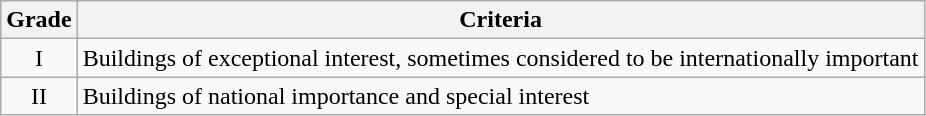<table class="wikitable">
<tr>
<th>Grade</th>
<th>Criteria</th>
</tr>
<tr>
<td align="center" >I</td>
<td>Buildings of exceptional interest, sometimes considered to be internationally important</td>
</tr>
<tr>
<td align="center" >II</td>
<td>Buildings of national importance and special interest</td>
</tr>
</table>
